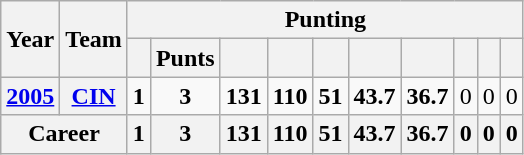<table class=wikitable style="text-align:center;">
<tr>
<th rowspan="2">Year</th>
<th rowspan="2">Team</th>
<th colspan="10">Punting</th>
</tr>
<tr>
<th></th>
<th>Punts</th>
<th></th>
<th></th>
<th></th>
<th></th>
<th></th>
<th></th>
<th></th>
<th></th>
</tr>
<tr>
<th><a href='#'>2005</a></th>
<th><a href='#'>CIN</a></th>
<td><strong>1</strong></td>
<td><strong>3</strong></td>
<td><strong>131</strong></td>
<td><strong>110</strong></td>
<td><strong>51</strong></td>
<td><strong>43.7</strong></td>
<td><strong>36.7</strong></td>
<td>0</td>
<td>0</td>
<td>0</td>
</tr>
<tr>
<th colspan="2">Career</th>
<th>1</th>
<th>3</th>
<th>131</th>
<th>110</th>
<th>51</th>
<th>43.7</th>
<th>36.7</th>
<th>0</th>
<th>0</th>
<th>0</th>
</tr>
</table>
